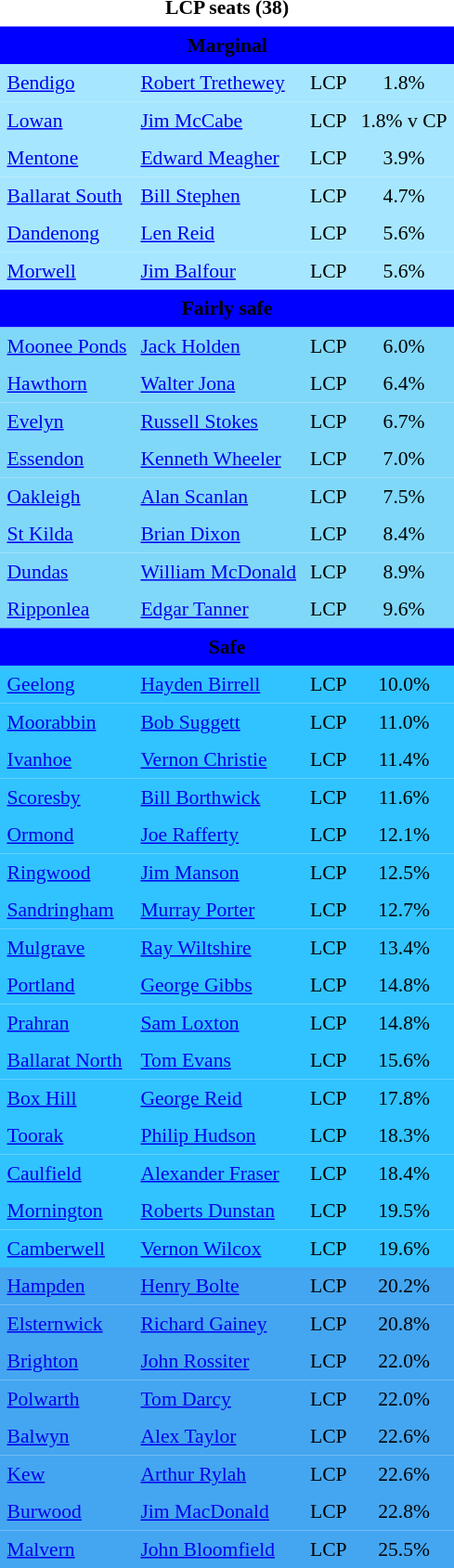<table class="toccolours" cellpadding="5" cellspacing="0" style="float:left; margin-right:.5em; margin-top:.4em; font-size:90%;">
<tr>
<td COLSPAN=4 align="center"><strong>LCP seats (38)</strong></td>
</tr>
<tr>
<td COLSPAN=4 align="center" bgcolor="Blue"><span><strong>Marginal</strong></span></td>
</tr>
<tr>
<td align="left" bgcolor="A6E7FF"><a href='#'>Bendigo</a></td>
<td align="left" bgcolor="A6E7FF"><a href='#'>Robert Trethewey</a></td>
<td align="left" bgcolor="A6E7FF">LCP</td>
<td align="center" bgcolor="A6E7FF">1.8%</td>
</tr>
<tr>
<td align="left" bgcolor="A6E7FF"><a href='#'>Lowan</a></td>
<td align="left" bgcolor="A6E7FF"><a href='#'>Jim McCabe</a></td>
<td align="left" bgcolor="A6E7FF">LCP</td>
<td align="center" bgcolor="A6E7FF">1.8% v CP</td>
</tr>
<tr>
<td align="left" bgcolor="A6E7FF"><a href='#'>Mentone</a></td>
<td align="left" bgcolor="A6E7FF"><a href='#'>Edward Meagher</a></td>
<td align="left" bgcolor="A6E7FF">LCP</td>
<td align="center" bgcolor="A6E7FF">3.9%</td>
</tr>
<tr>
<td align="left" bgcolor="A6E7FF"><a href='#'>Ballarat South</a></td>
<td align="left" bgcolor="A6E7FF"><a href='#'>Bill Stephen</a></td>
<td align="left" bgcolor="A6E7FF">LCP</td>
<td align="center" bgcolor="A6E7FF">4.7%</td>
</tr>
<tr>
<td align="left" bgcolor="A6E7FF"><a href='#'>Dandenong</a></td>
<td align="left" bgcolor="A6E7FF"><a href='#'>Len Reid</a></td>
<td align="left" bgcolor="A6E7FF">LCP</td>
<td align="center" bgcolor="A6E7FF">5.6%</td>
</tr>
<tr>
<td align="left" bgcolor="A6E7FF"><a href='#'>Morwell</a></td>
<td align="left" bgcolor="A6E7FF"><a href='#'>Jim Balfour</a></td>
<td align="left" bgcolor="A6E7FF">LCP</td>
<td align="center" bgcolor="A6E7FF">5.6%</td>
</tr>
<tr>
<td COLSPAN=4 align="center" bgcolor="Blue"><span><strong>Fairly safe</strong></span></td>
</tr>
<tr>
<td align="left" bgcolor="80D8F9"><a href='#'>Moonee Ponds</a></td>
<td align="left" bgcolor="80D8F9"><a href='#'>Jack Holden</a></td>
<td align="left" bgcolor="80D8F9">LCP</td>
<td align="center" bgcolor="80D8F9">6.0%</td>
</tr>
<tr>
<td align="left" bgcolor="80D8F9"><a href='#'>Hawthorn</a></td>
<td align="left" bgcolor="80D8F9"><a href='#'>Walter Jona</a></td>
<td align="left" bgcolor="80D8F9">LCP</td>
<td align="center" bgcolor="80D8F9">6.4%</td>
</tr>
<tr>
<td align="left" bgcolor="80D8F9"><a href='#'>Evelyn</a></td>
<td align="left" bgcolor="80D8F9"><a href='#'>Russell Stokes</a></td>
<td align="left" bgcolor="80D8F9">LCP</td>
<td align="center" bgcolor="80D8F9">6.7%</td>
</tr>
<tr>
<td align="left" bgcolor="80D8F9"><a href='#'>Essendon</a></td>
<td align="left" bgcolor="80D8F9"><a href='#'>Kenneth Wheeler</a></td>
<td align="left" bgcolor="80D8F9">LCP</td>
<td align="center" bgcolor="80D8F9">7.0%</td>
</tr>
<tr>
<td align="left" bgcolor="80D8F9"><a href='#'>Oakleigh</a></td>
<td align="left" bgcolor="80D8F9"><a href='#'>Alan Scanlan</a></td>
<td align="left" bgcolor="80D8F9">LCP</td>
<td align="center" bgcolor="80D8F9">7.5%</td>
</tr>
<tr>
<td align="left" bgcolor="80D8F9"><a href='#'>St Kilda</a></td>
<td align="left" bgcolor="80D8F9"><a href='#'>Brian Dixon</a></td>
<td align="left" bgcolor="80D8F9">LCP</td>
<td align="center" bgcolor="80D8F9">8.4%</td>
</tr>
<tr>
<td align="left" bgcolor="80D8F9"><a href='#'>Dundas</a></td>
<td align="left" bgcolor="80D8F9"><a href='#'>William McDonald</a></td>
<td align="left" bgcolor="80D8F9">LCP</td>
<td align="center" bgcolor="80D8F9">8.9%</td>
</tr>
<tr>
<td align="left" bgcolor="80D8F9"><a href='#'>Ripponlea</a></td>
<td align="left" bgcolor="80D8F9"><a href='#'>Edgar Tanner</a></td>
<td align="left" bgcolor="80D8F9">LCP</td>
<td align="center" bgcolor="80D8F9">9.6%</td>
</tr>
<tr>
<td COLSPAN=4 align="center" bgcolor="blue"><span><strong>Safe</strong></span></td>
</tr>
<tr>
<td align="left" bgcolor="31C3FF"><a href='#'>Geelong</a></td>
<td align="left" bgcolor="31C3FF"><a href='#'>Hayden Birrell</a></td>
<td align="left" bgcolor="31C3FF">LCP</td>
<td align="center" bgcolor="31C3FF">10.0%</td>
</tr>
<tr>
<td align="left" bgcolor="31C3FF"><a href='#'>Moorabbin</a></td>
<td align="left" bgcolor="31C3FF"><a href='#'>Bob Suggett</a></td>
<td align="left" bgcolor="31C3FF">LCP</td>
<td align="center" bgcolor="31C3FF">11.0%</td>
</tr>
<tr>
<td align="left" bgcolor="31C3FF"><a href='#'>Ivanhoe</a></td>
<td align="left" bgcolor="31C3FF"><a href='#'>Vernon Christie</a></td>
<td align="left" bgcolor="31C3FF">LCP</td>
<td align="center" bgcolor="31C3FF">11.4%</td>
</tr>
<tr>
<td align="left" bgcolor="31C3FF"><a href='#'>Scoresby</a></td>
<td align="left" bgcolor="31C3FF"><a href='#'>Bill Borthwick</a></td>
<td align="left" bgcolor="31C3FF">LCP</td>
<td align="center" bgcolor="31C3FF">11.6%</td>
</tr>
<tr>
<td align="left" bgcolor="31C3FF"><a href='#'>Ormond</a></td>
<td align="left" bgcolor="31C3FF"><a href='#'>Joe Rafferty</a></td>
<td align="left" bgcolor="31C3FF">LCP</td>
<td align="center" bgcolor="31C3FF">12.1%</td>
</tr>
<tr>
<td align="left" bgcolor="31C3FF"><a href='#'>Ringwood</a></td>
<td align="left" bgcolor="31C3FF"><a href='#'>Jim Manson</a></td>
<td align="left" bgcolor="31C3FF">LCP</td>
<td align="center" bgcolor="31C3FF">12.5%</td>
</tr>
<tr>
<td align="left" bgcolor="31C3FF"><a href='#'>Sandringham</a></td>
<td align="left" bgcolor="31C3FF"><a href='#'>Murray Porter</a></td>
<td align="left" bgcolor="31C3FF">LCP</td>
<td align="center" bgcolor="31C3FF">12.7%</td>
</tr>
<tr>
<td align="left" bgcolor="31C3FF"><a href='#'>Mulgrave</a></td>
<td align="left" bgcolor="31C3FF"><a href='#'>Ray Wiltshire</a></td>
<td align="left" bgcolor="31C3FF">LCP</td>
<td align="center" bgcolor="31C3FF">13.4%</td>
</tr>
<tr>
<td align="left" bgcolor="31C3FF"><a href='#'>Portland</a></td>
<td align="left" bgcolor="31C3FF"><a href='#'>George Gibbs</a></td>
<td align="left" bgcolor="31C3FF">LCP</td>
<td align="center" bgcolor="31C3FF">14.8%</td>
</tr>
<tr>
<td align="left" bgcolor="31C3FF"><a href='#'>Prahran</a></td>
<td align="left" bgcolor="31C3FF"><a href='#'>Sam Loxton</a></td>
<td align="left" bgcolor="31C3FF">LCP</td>
<td align="center" bgcolor="31C3FF">14.8%</td>
</tr>
<tr>
<td align="left" bgcolor="31C3FF"><a href='#'>Ballarat North</a></td>
<td align="left" bgcolor="31C3FF"><a href='#'>Tom Evans</a></td>
<td align="left" bgcolor="31C3FF">LCP</td>
<td align="center" bgcolor="31C3FF">15.6%</td>
</tr>
<tr>
<td align="left" bgcolor="31C3FF"><a href='#'>Box Hill</a></td>
<td align="left" bgcolor="31C3FF"><a href='#'>George Reid</a></td>
<td align="left" bgcolor="31C3FF">LCP</td>
<td align="center" bgcolor="31C3FF">17.8%</td>
</tr>
<tr>
<td align="left" bgcolor="31C3FF"><a href='#'>Toorak</a></td>
<td align="left" bgcolor="31C3FF"><a href='#'>Philip Hudson</a></td>
<td align="left" bgcolor="31C3FF">LCP</td>
<td align="center" bgcolor="31C3FF">18.3%</td>
</tr>
<tr>
<td align="left" bgcolor="31C3FF"><a href='#'>Caulfield</a></td>
<td align="left" bgcolor="31C3FF"><a href='#'>Alexander Fraser</a></td>
<td align="left" bgcolor="31C3FF">LCP</td>
<td align="center" bgcolor="31C3FF">18.4%</td>
</tr>
<tr>
<td align="left" bgcolor="31C3FF"><a href='#'>Mornington</a></td>
<td align="left" bgcolor="31C3FF"><a href='#'>Roberts Dunstan</a></td>
<td align="left" bgcolor="31C3FF">LCP</td>
<td align="center" bgcolor="31C3FF">19.5%</td>
</tr>
<tr>
<td align="left" bgcolor="31C3FF"><a href='#'>Camberwell</a></td>
<td align="left" bgcolor="31C3FF"><a href='#'>Vernon Wilcox</a></td>
<td align="left" bgcolor="31C3FF">LCP</td>
<td align="center" bgcolor="31C3FF">19.6%</td>
</tr>
<tr>
<td align="left" bgcolor="44A6F1"><a href='#'>Hampden</a></td>
<td align="left" bgcolor="44A6F1"><a href='#'>Henry Bolte</a></td>
<td align="left" bgcolor="44A6F1">LCP</td>
<td align="center" bgcolor="44A6F1">20.2%</td>
</tr>
<tr>
<td align="left" bgcolor="44A6F1"><a href='#'>Elsternwick</a></td>
<td align="left" bgcolor="44A6F1"><a href='#'>Richard Gainey</a></td>
<td align="left" bgcolor="44A6F1">LCP</td>
<td align="center" bgcolor="44A6F1">20.8%</td>
</tr>
<tr>
<td align="left" bgcolor="44A6F1"><a href='#'>Brighton</a></td>
<td align="left" bgcolor="44A6F1"><a href='#'>John Rossiter</a></td>
<td align="left" bgcolor="44A6F1">LCP</td>
<td align="center" bgcolor="44A6F1">22.0%</td>
</tr>
<tr>
<td align="left" bgcolor="44A6F1"><a href='#'>Polwarth</a></td>
<td align="left" bgcolor="44A6F1"><a href='#'>Tom Darcy</a></td>
<td align="left" bgcolor="44A6F1">LCP</td>
<td align="center" bgcolor="44A6F1">22.0%</td>
</tr>
<tr>
<td align="left" bgcolor="44A6F1"><a href='#'>Balwyn</a></td>
<td align="left" bgcolor="44A6F1"><a href='#'>Alex Taylor</a></td>
<td align="left" bgcolor="44A6F1">LCP</td>
<td align="center" bgcolor="44A6F1">22.6%</td>
</tr>
<tr>
<td align="left" bgcolor="44A6F1"><a href='#'>Kew</a></td>
<td align="left" bgcolor="44A6F1"><a href='#'>Arthur Rylah</a></td>
<td align="left" bgcolor="44A6F1">LCP</td>
<td align="center" bgcolor="44A6F1">22.6%</td>
</tr>
<tr>
<td align="left" bgcolor="44A6F1"><a href='#'>Burwood</a></td>
<td align="left" bgcolor="44A6F1"><a href='#'>Jim MacDonald</a></td>
<td align="left" bgcolor="44A6F1">LCP</td>
<td align="center" bgcolor="44A6F1">22.8%</td>
</tr>
<tr>
<td align="left" bgcolor="44A6F1"><a href='#'>Malvern</a></td>
<td align="left" bgcolor="44A6F1"><a href='#'>John Bloomfield</a></td>
<td align="left" bgcolor="44A6F1">LCP</td>
<td align="center" bgcolor="44A6F1">25.5%</td>
</tr>
<tr>
</tr>
</table>
